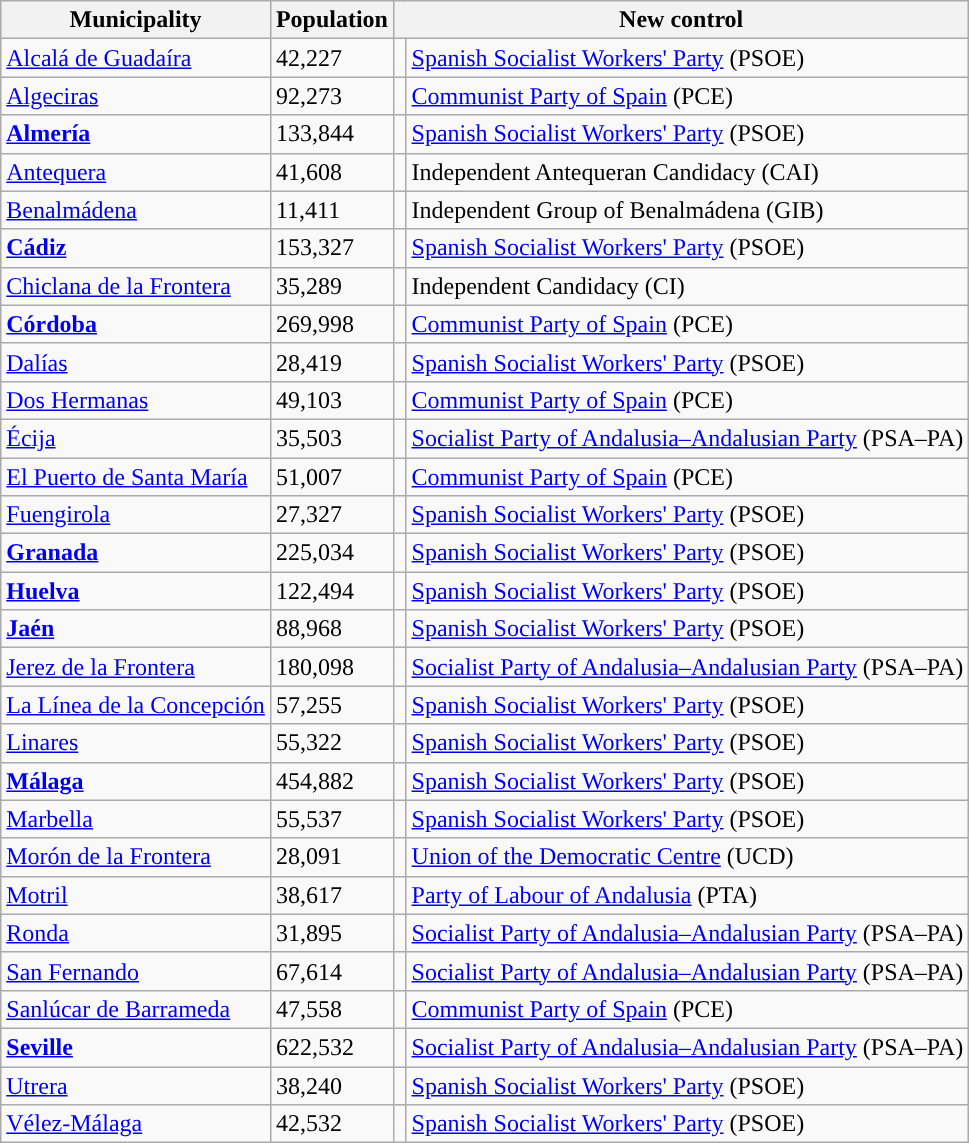<table class="wikitable sortable">
<tr>
<th>Municipality</th>
<th>Population</th>
<th colspan="2" style="width:375px;">New control</th>
</tr>
<tr>
<td><a href='#'>Alcalá de Guadaíra</a></td>
<td>42,227</td>
<td width="1" style="color:inherit;background:"></td>
<td><a href='#'>Spanish Socialist Workers' Party</a> (PSOE)</td>
</tr>
<tr>
<td><a href='#'>Algeciras</a></td>
<td>92,273</td>
<td style="color:inherit;background:"></td>
<td><a href='#'>Communist Party of Spain</a> (PCE)</td>
</tr>
<tr>
<td><strong><a href='#'>Almería</a></strong></td>
<td>133,844</td>
<td style="color:inherit;background:"></td>
<td><a href='#'>Spanish Socialist Workers' Party</a> (PSOE)</td>
</tr>
<tr>
<td><a href='#'>Antequera</a></td>
<td>41,608</td>
<td style="color:inherit;background:"></td>
<td>Independent Antequeran Candidacy (CAI)</td>
</tr>
<tr>
<td><a href='#'>Benalmádena</a></td>
<td>11,411</td>
<td style="color:inherit;background:"></td>
<td>Independent Group of Benalmádena (GIB)</td>
</tr>
<tr>
<td><strong><a href='#'>Cádiz</a></strong></td>
<td>153,327</td>
<td style="color:inherit;background:"></td>
<td><a href='#'>Spanish Socialist Workers' Party</a> (PSOE)</td>
</tr>
<tr>
<td><a href='#'>Chiclana de la Frontera</a></td>
<td>35,289</td>
<td style="color:inherit;background:"></td>
<td>Independent Candidacy (CI)</td>
</tr>
<tr>
<td><strong><a href='#'>Córdoba</a></strong></td>
<td>269,998</td>
<td style="color:inherit;background:"></td>
<td><a href='#'>Communist Party of Spain</a> (PCE)</td>
</tr>
<tr>
<td><a href='#'>Dalías</a></td>
<td>28,419</td>
<td style="color:inherit;background:"></td>
<td><a href='#'>Spanish Socialist Workers' Party</a> (PSOE) </td>
</tr>
<tr>
<td><a href='#'>Dos Hermanas</a></td>
<td>49,103</td>
<td style="color:inherit;background:"></td>
<td><a href='#'>Communist Party of Spain</a> (PCE)</td>
</tr>
<tr>
<td><a href='#'>Écija</a></td>
<td>35,503</td>
<td style="color:inherit;background:"></td>
<td><a href='#'>Socialist Party of Andalusia–Andalusian Party</a> (PSA–PA)</td>
</tr>
<tr>
<td><a href='#'>El Puerto de Santa María</a></td>
<td>51,007</td>
<td style="color:inherit;background:"></td>
<td><a href='#'>Communist Party of Spain</a> (PCE)</td>
</tr>
<tr>
<td><a href='#'>Fuengirola</a></td>
<td>27,327</td>
<td style="color:inherit;background:"></td>
<td><a href='#'>Spanish Socialist Workers' Party</a> (PSOE)</td>
</tr>
<tr>
<td><strong><a href='#'>Granada</a></strong></td>
<td>225,034</td>
<td style="color:inherit;background:"></td>
<td><a href='#'>Spanish Socialist Workers' Party</a> (PSOE)</td>
</tr>
<tr>
<td><strong><a href='#'>Huelva</a></strong></td>
<td>122,494</td>
<td style="color:inherit;background:"></td>
<td><a href='#'>Spanish Socialist Workers' Party</a> (PSOE)</td>
</tr>
<tr>
<td><strong><a href='#'>Jaén</a></strong></td>
<td>88,968</td>
<td style="color:inherit;background:"></td>
<td><a href='#'>Spanish Socialist Workers' Party</a> (PSOE)</td>
</tr>
<tr>
<td><a href='#'>Jerez de la Frontera</a></td>
<td>180,098</td>
<td style="color:inherit;background:"></td>
<td><a href='#'>Socialist Party of Andalusia–Andalusian Party</a> (PSA–PA)</td>
</tr>
<tr>
<td><a href='#'>La Línea de la Concepción</a></td>
<td>57,255</td>
<td style="color:inherit;background:"></td>
<td><a href='#'>Spanish Socialist Workers' Party</a> (PSOE)</td>
</tr>
<tr>
<td><a href='#'>Linares</a></td>
<td>55,322</td>
<td style="color:inherit;background:"></td>
<td><a href='#'>Spanish Socialist Workers' Party</a> (PSOE)</td>
</tr>
<tr>
<td><strong><a href='#'>Málaga</a></strong></td>
<td>454,882</td>
<td style="color:inherit;background:"></td>
<td><a href='#'>Spanish Socialist Workers' Party</a> (PSOE)</td>
</tr>
<tr>
<td><a href='#'>Marbella</a></td>
<td>55,537</td>
<td style="color:inherit;background:"></td>
<td><a href='#'>Spanish Socialist Workers' Party</a> (PSOE)</td>
</tr>
<tr>
<td><a href='#'>Morón de la Frontera</a></td>
<td>28,091</td>
<td style="color:inherit;background:"></td>
<td><a href='#'>Union of the Democratic Centre</a> (UCD)</td>
</tr>
<tr>
<td><a href='#'>Motril</a></td>
<td>38,617</td>
<td style="color:inherit;background:"></td>
<td><a href='#'>Party of Labour of Andalusia</a> (PTA) </td>
</tr>
<tr>
<td><a href='#'>Ronda</a></td>
<td>31,895</td>
<td style="color:inherit;background:"></td>
<td><a href='#'>Socialist Party of Andalusia–Andalusian Party</a> (PSA–PA)</td>
</tr>
<tr>
<td><a href='#'>San Fernando</a></td>
<td>67,614</td>
<td style="color:inherit;background:"></td>
<td><a href='#'>Socialist Party of Andalusia–Andalusian Party</a> (PSA–PA)</td>
</tr>
<tr>
<td><a href='#'>Sanlúcar de Barrameda</a></td>
<td>47,558</td>
<td style="color:inherit;background:"></td>
<td><a href='#'>Communist Party of Spain</a> (PCE)</td>
</tr>
<tr>
<td><strong><a href='#'>Seville</a></strong></td>
<td>622,532</td>
<td style="color:inherit;background:"></td>
<td><a href='#'>Socialist Party of Andalusia–Andalusian Party</a> (PSA–PA)</td>
</tr>
<tr>
<td><a href='#'>Utrera</a></td>
<td>38,240</td>
<td style="color:inherit;background:"></td>
<td><a href='#'>Spanish Socialist Workers' Party</a> (PSOE)</td>
</tr>
<tr>
<td><a href='#'>Vélez-Málaga</a></td>
<td>42,532</td>
<td style="color:inherit;background:"></td>
<td><a href='#'>Spanish Socialist Workers' Party</a> (PSOE)</td>
</tr>
</table>
